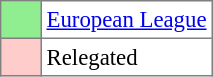<table bgcolor="#f7f8ff" cellpadding="3" cellspacing="0" border="1" style="font-size: 95%; border: gray solid 1px; border-collapse: collapse;text-align:center;">
<tr>
<td style="background: #90EE90;" width="20"></td>
<td bgcolor="#ffffff" align="left"><a href='#'>European League</a></td>
</tr>
<tr>
<td style="background: #FFCCCC;" width="20"></td>
<td bgcolor="#ffffff" align="left">Relegated</td>
</tr>
</table>
